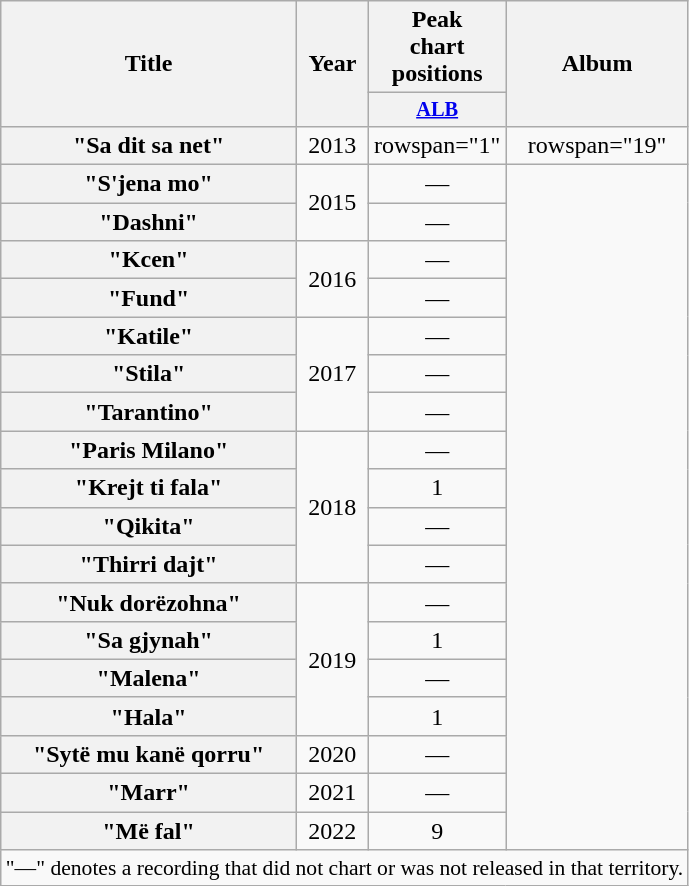<table class="wikitable plainrowheaders" style="text-align:center;">
<tr>
<th scope="col" rowspan="2">Title</th>
<th scope="col" rowspan="2">Year</th>
<th scope="col" colspan="1">Peak<br>chart<br>positions</th>
<th scope="col" rowspan="2">Album</th>
</tr>
<tr>
<th style="width:3em; font-size:85%;"><a href='#'>ALB</a><br></th>
</tr>
<tr>
<th scope="row">"Sa dit sa net"<br></th>
<td>2013</td>
<td>rowspan="1" </td>
<td>rowspan="19" </td>
</tr>
<tr>
<th scope="row">"S'jena mo"<br></th>
<td rowspan="2">2015</td>
<td>—</td>
</tr>
<tr>
<th scope="row">"Dashni"</th>
<td>—</td>
</tr>
<tr>
<th scope="row">"Kcen"</th>
<td rowspan="2">2016</td>
<td>—</td>
</tr>
<tr>
<th scope="row">"Fund"</th>
<td>—</td>
</tr>
<tr>
<th scope="row">"Katile"</th>
<td rowspan="3">2017</td>
<td>—</td>
</tr>
<tr>
<th scope="row">"Stila"</th>
<td>—</td>
</tr>
<tr>
<th scope="row">"Tarantino"</th>
<td>—</td>
</tr>
<tr>
<th scope="row">"Paris Milano"<br></th>
<td rowspan="4">2018</td>
<td>—</td>
</tr>
<tr>
<th scope="row">"Krejt ti fala"<br></th>
<td>1</td>
</tr>
<tr>
<th scope="row">"Qikita"</th>
<td>—</td>
</tr>
<tr>
<th scope="row">"Thirri dajt"<br></th>
<td>—</td>
</tr>
<tr>
<th scope="row">"Nuk dorëzohna"</th>
<td rowspan="4">2019</td>
<td>—</td>
</tr>
<tr>
<th scope="row">"Sa gjynah"<br></th>
<td>1</td>
</tr>
<tr>
<th scope="row">"Malena"<br></th>
<td>—</td>
</tr>
<tr>
<th scope="row">"Hala"<br></th>
<td>1</td>
</tr>
<tr>
<th scope="row">"Sytë mu kanë qorru"</th>
<td>2020</td>
<td>—</td>
</tr>
<tr>
<th scope="row">"Marr"<br></th>
<td>2021</td>
<td>—</td>
</tr>
<tr>
<th scope="row">"Më fal"<br></th>
<td>2022</td>
<td>9</td>
</tr>
<tr>
<td colspan="11" style="font-size:90%">"—" denotes a recording that did not chart or was not released in that territory.</td>
</tr>
</table>
